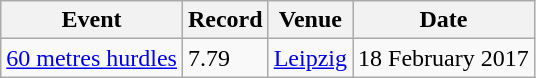<table class="wikitable">
<tr>
<th>Event</th>
<th>Record</th>
<th>Venue</th>
<th>Date</th>
</tr>
<tr>
<td><a href='#'>60 metres hurdles</a></td>
<td>7.79</td>
<td><a href='#'>Leipzig</a></td>
<td>18 February 2017</td>
</tr>
</table>
